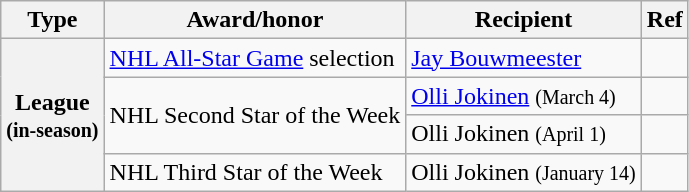<table class="wikitable">
<tr>
<th scope="col">Type</th>
<th scope="col">Award/honor</th>
<th scope="col">Recipient</th>
<th scope="col">Ref</th>
</tr>
<tr>
<th scope="row" rowspan="7">League<br><small>(in-season)</small></th>
<td><a href='#'>NHL All-Star Game</a> selection</td>
<td><a href='#'>Jay Bouwmeester</a></td>
<td></td>
</tr>
<tr>
<td rowspan="2">NHL Second Star of the Week</td>
<td><a href='#'>Olli Jokinen</a> <small>(March 4)</small></td>
<td></td>
</tr>
<tr>
<td>Olli Jokinen <small>(April 1)</small></td>
<td></td>
</tr>
<tr>
<td>NHL Third Star of the Week</td>
<td>Olli Jokinen <small>(January 14)</small></td>
<td></td>
</tr>
</table>
